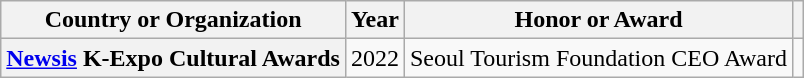<table class="wikitable plainrowheaders">
<tr>
<th scope="col">Country or Organization</th>
<th scope="col">Year</th>
<th scope="col">Honor or Award</th>
<th scope="col" class="unsortable"></th>
</tr>
<tr>
<th scope="row"><a href='#'>Newsis</a> K-Expo Cultural Awards</th>
<td style="text-align:center">2022</td>
<td>Seoul Tourism Foundation CEO Award</td>
<td style="text-align:center"></td>
</tr>
</table>
